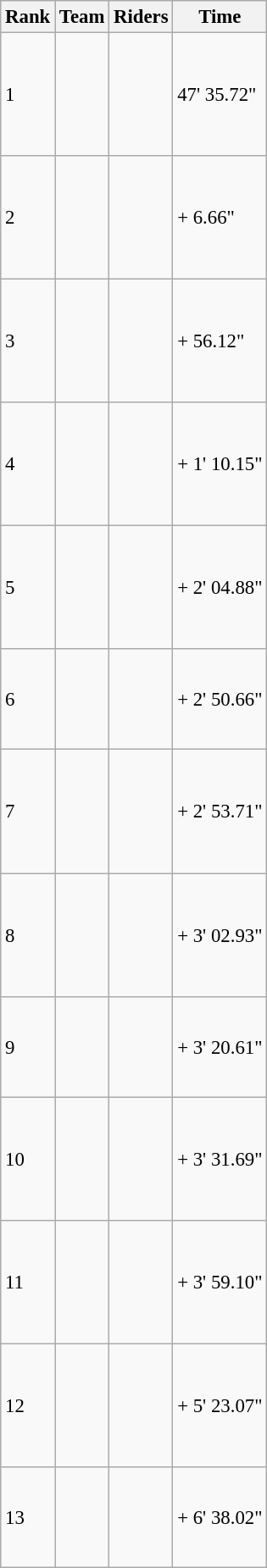<table class="wikitable" style="font-size:95%; text-align:left;">
<tr>
<th>Rank</th>
<th>Team</th>
<th>Riders</th>
<th>Time</th>
</tr>
<tr>
<td>1</td>
<td align="left"> </td>
<td><br><br><br><br><br></td>
<td>47' 35.72"</td>
</tr>
<tr>
<td>2</td>
<td align="left"> </td>
<td><br><br><br><br><br></td>
<td>+ 6.66"</td>
</tr>
<tr>
<td>3</td>
<td align="left"> </td>
<td><br><br><br><br><br></td>
<td>+ 56.12"</td>
</tr>
<tr>
<td>4</td>
<td align="left"> </td>
<td><br><br><br><br><br></td>
<td>+ 1' 10.15"</td>
</tr>
<tr>
<td>5</td>
<td align="left"> </td>
<td><br><br><br><br><br></td>
<td>+ 2' 04.88"</td>
</tr>
<tr>
<td>6</td>
<td align="left"> </td>
<td><br><br><br><br></td>
<td>+ 2' 50.66"</td>
</tr>
<tr>
<td>7</td>
<td align="left"> </td>
<td><br><br><br><br><br></td>
<td>+ 2' 53.71"</td>
</tr>
<tr>
<td>8</td>
<td align="left"> </td>
<td><br><br><br><br><br></td>
<td>+ 3' 02.93"</td>
</tr>
<tr>
<td>9</td>
<td align="left"> </td>
<td><br><br><br><br></td>
<td>+ 3' 20.61"</td>
</tr>
<tr>
<td>10</td>
<td align="left"> </td>
<td><br><br><br><br><br></td>
<td>+ 3' 31.69"</td>
</tr>
<tr>
<td>11</td>
<td align="left"> </td>
<td><br><br><br><br><br></td>
<td>+ 3' 59.10"</td>
</tr>
<tr>
<td>12</td>
<td align="left"> </td>
<td><br><br><br><br><br></td>
<td>+ 5' 23.07"</td>
</tr>
<tr>
<td>13</td>
<td align="left"> </td>
<td><br><br><br><br></td>
<td>+ 6' 38.02"</td>
</tr>
</table>
